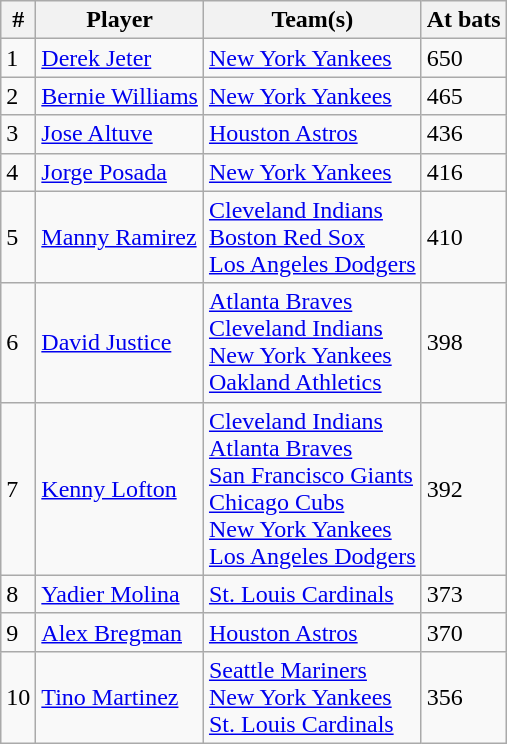<table class="wikitable" style="float:left;">
<tr>
<th>#</th>
<th>Player</th>
<th>Team(s)</th>
<th>At bats</th>
</tr>
<tr>
<td>1</td>
<td><a href='#'>Derek Jeter</a></td>
<td><a href='#'>New York Yankees</a></td>
<td>650</td>
</tr>
<tr>
<td>2</td>
<td><a href='#'>Bernie Williams</a></td>
<td><a href='#'>New York Yankees</a></td>
<td>465</td>
</tr>
<tr>
<td>3</td>
<td><a href='#'>Jose Altuve</a></td>
<td><a href='#'>Houston Astros</a></td>
<td>436</td>
</tr>
<tr>
<td>4</td>
<td><a href='#'>Jorge Posada</a></td>
<td><a href='#'>New York Yankees</a></td>
<td>416</td>
</tr>
<tr>
<td>5</td>
<td><a href='#'>Manny Ramirez</a></td>
<td><a href='#'>Cleveland Indians</a><br><a href='#'>Boston Red Sox</a><br><a href='#'>Los Angeles Dodgers</a></td>
<td>410</td>
</tr>
<tr>
<td>6</td>
<td><a href='#'>David Justice</a></td>
<td><a href='#'>Atlanta Braves</a><br><a href='#'>Cleveland Indians</a><br><a href='#'>New York Yankees</a><br><a href='#'>Oakland Athletics</a></td>
<td>398</td>
</tr>
<tr>
<td>7</td>
<td><a href='#'>Kenny Lofton</a></td>
<td><a href='#'>Cleveland Indians</a><br><a href='#'>Atlanta Braves</a><br><a href='#'>San Francisco Giants</a><br><a href='#'>Chicago Cubs</a><br><a href='#'>New York Yankees</a><br><a href='#'>Los Angeles Dodgers</a></td>
<td>392</td>
</tr>
<tr>
<td>8</td>
<td><a href='#'>Yadier Molina</a></td>
<td><a href='#'>St. Louis Cardinals</a></td>
<td>373</td>
</tr>
<tr>
<td>9</td>
<td><a href='#'>Alex Bregman</a></td>
<td><a href='#'>Houston Astros</a></td>
<td>370</td>
</tr>
<tr>
<td>10</td>
<td><a href='#'>Tino Martinez</a></td>
<td><a href='#'>Seattle Mariners</a><br><a href='#'>New York Yankees</a><br><a href='#'>St. Louis Cardinals</a></td>
<td>356</td>
</tr>
</table>
